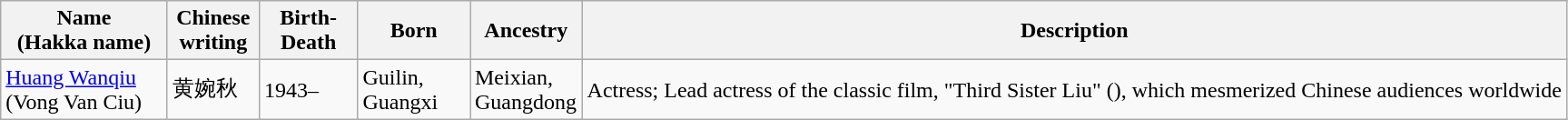<table class="wikitable">
<tr>
<th width="115">Name<br>(Hakka name)</th>
<th width="60">Chinese writing</th>
<th width="65">Birth-Death</th>
<th width="75">Born</th>
<th width="75">Ancestry</th>
<th>Description</th>
</tr>
<tr>
<td><a href='#'>Huang Wanqiu</a><br>(Vong Van Ciu)</td>
<td>黄婉秋</td>
<td>1943–</td>
<td>Guilin, Guangxi</td>
<td>Meixian, Guangdong</td>
<td>Actress; Lead actress of the classic film, "Third Sister Liu" (), which mesmerized Chinese audiences worldwide</td>
</tr>
</table>
